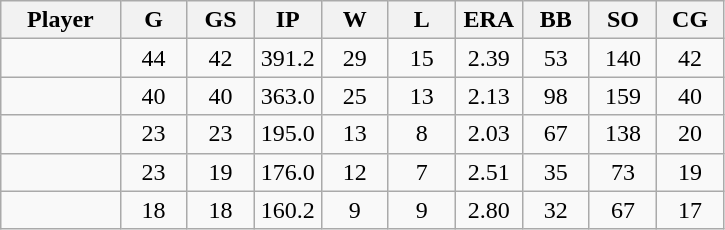<table class="wikitable sortable">
<tr>
<th bgcolor="#DDDDFF" width="16%">Player</th>
<th bgcolor="#DDDDFF" width="9%">G</th>
<th bgcolor="#DDDDFF" width="9%">GS</th>
<th bgcolor="#DDDDFF" width="9%">IP</th>
<th bgcolor="#DDDDFF" width="9%">W</th>
<th bgcolor="#DDDDFF" width="9%">L</th>
<th bgcolor="#DDDDFF" width="9%">ERA</th>
<th bgcolor="#DDDDFF" width="9%">BB</th>
<th bgcolor="#DDDDFF" width="9%">SO</th>
<th bgcolor="#DDDDFF" width="9%">CG</th>
</tr>
<tr align="center">
<td></td>
<td>44</td>
<td>42</td>
<td>391.2</td>
<td>29</td>
<td>15</td>
<td>2.39</td>
<td>53</td>
<td>140</td>
<td>42</td>
</tr>
<tr align="center">
<td></td>
<td>40</td>
<td>40</td>
<td>363.0</td>
<td>25</td>
<td>13</td>
<td>2.13</td>
<td>98</td>
<td>159</td>
<td>40</td>
</tr>
<tr align="center">
<td></td>
<td>23</td>
<td>23</td>
<td>195.0</td>
<td>13</td>
<td>8</td>
<td>2.03</td>
<td>67</td>
<td>138</td>
<td>20</td>
</tr>
<tr align="center">
<td></td>
<td>23</td>
<td>19</td>
<td>176.0</td>
<td>12</td>
<td>7</td>
<td>2.51</td>
<td>35</td>
<td>73</td>
<td>19</td>
</tr>
<tr align="center">
<td></td>
<td>18</td>
<td>18</td>
<td>160.2</td>
<td>9</td>
<td>9</td>
<td>2.80</td>
<td>32</td>
<td>67</td>
<td>17</td>
</tr>
</table>
